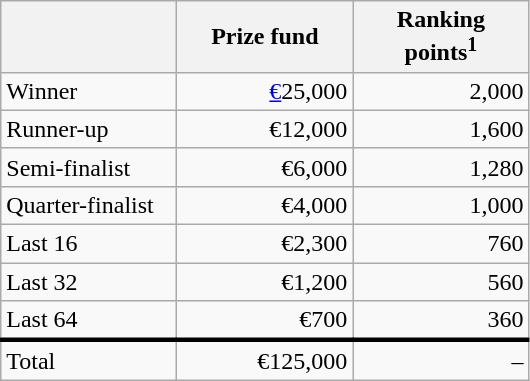<table class="wikitable">
<tr>
<th width=110px></th>
<th width=110px align="right">Prize fund</th>
<th width=110px align="right">Ranking points<sup>1</sup></th>
</tr>
<tr>
<td>Winner</td>
<td align="right"><a href='#'>€</a>25,000</td>
<td align="right">2,000</td>
</tr>
<tr>
<td>Runner-up</td>
<td align="right">€12,000</td>
<td align="right">1,600</td>
</tr>
<tr>
<td>Semi-finalist</td>
<td align="right">€6,000</td>
<td align="right">1,280</td>
</tr>
<tr>
<td>Quarter-finalist</td>
<td align="right">€4,000</td>
<td align="right">1,000</td>
</tr>
<tr>
<td>Last 16</td>
<td align="right">€2,300</td>
<td align="right">760</td>
</tr>
<tr>
<td>Last 32</td>
<td align="right">€1,200</td>
<td align="right">560</td>
</tr>
<tr>
<td>Last 64</td>
<td align="right">€700</td>
<td align="right">360</td>
</tr>
<tr style="border-top:medium solid">
<td>Total</td>
<td align="right">€125,000</td>
<td align="right">–</td>
</tr>
</table>
